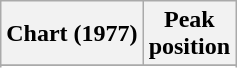<table class="wikitable sortable">
<tr>
<th>Chart (1977)</th>
<th>Peak<br>position</th>
</tr>
<tr>
</tr>
<tr>
</tr>
<tr>
</tr>
<tr>
</tr>
<tr>
</tr>
<tr>
</tr>
<tr>
</tr>
</table>
